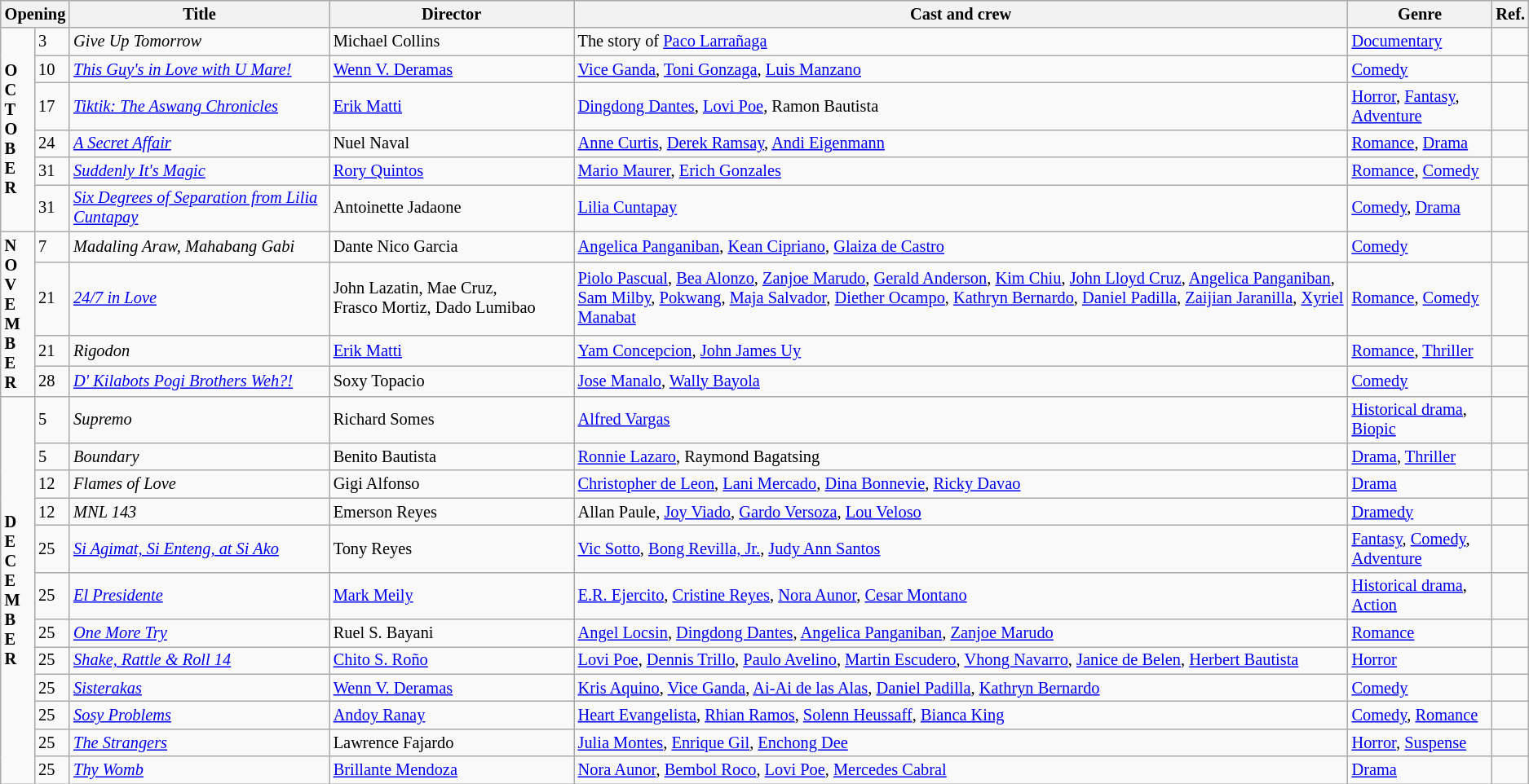<table class="wikitable sortable" style="font-size:85%">
<tr style="background:#b0e0e6; text-align:center">
<th colspan="2">Opening</th>
<th style="width:17%">Title</th>
<th style="width:16%">Director</th>
<th>Cast and crew</th>
<th>Genre</th>
<th style="width:1%">Ref.</th>
</tr>
<tr>
<td rowspan="6"><strong>O</strong><br><strong>C</strong><br><strong>T</strong><br><strong>O</strong><br><strong>B</strong><br><strong>E</strong><br><strong>R</strong></td>
<td>3</td>
<td><em>Give Up Tomorrow </em></td>
<td>Michael Collins</td>
<td>The story of <a href='#'>Paco Larrañaga</a></td>
<td><a href='#'>Documentary</a></td>
<td></td>
</tr>
<tr>
<td>10</td>
<td><em><a href='#'>This Guy's in Love with U Mare!</a> </em></td>
<td><a href='#'>Wenn V. Deramas</a></td>
<td><a href='#'>Vice Ganda</a>, <a href='#'>Toni Gonzaga</a>, <a href='#'>Luis Manzano</a></td>
<td><a href='#'>Comedy</a></td>
<td></td>
</tr>
<tr>
<td>17</td>
<td><em><a href='#'>Tiktik: The Aswang Chronicles</a> </em></td>
<td><a href='#'>Erik Matti</a></td>
<td><a href='#'>Dingdong Dantes</a>, <a href='#'>Lovi Poe</a>, Ramon Bautista</td>
<td><a href='#'>Horror</a>, <a href='#'>Fantasy</a>, <a href='#'>Adventure</a></td>
<td></td>
</tr>
<tr>
<td>24</td>
<td><em><a href='#'>A Secret Affair</a> </em></td>
<td>Nuel Naval</td>
<td><a href='#'>Anne Curtis</a>, <a href='#'>Derek Ramsay</a>, <a href='#'>Andi Eigenmann</a></td>
<td><a href='#'>Romance</a>, <a href='#'>Drama</a></td>
<td></td>
</tr>
<tr>
<td>31</td>
<td><em><a href='#'>Suddenly It's Magic</a> </em></td>
<td><a href='#'>Rory Quintos</a></td>
<td><a href='#'>Mario Maurer</a>, <a href='#'>Erich Gonzales</a></td>
<td><a href='#'>Romance</a>, <a href='#'>Comedy</a></td>
<td></td>
</tr>
<tr>
<td>31</td>
<td><em><a href='#'>Six Degrees of Separation from Lilia Cuntapay</a> </em></td>
<td>Antoinette Jadaone</td>
<td><a href='#'>Lilia Cuntapay</a></td>
<td><a href='#'>Comedy</a>, <a href='#'>Drama</a></td>
<td></td>
</tr>
<tr>
<td rowspan="4"><strong>N</strong><br><strong>O</strong><br><strong>V</strong><br><strong>E</strong><br><strong>M</strong><br><strong>B</strong><br><strong>E</strong><br><strong>R</strong></td>
<td>7</td>
<td><em>Madaling Araw, Mahabang Gabi </em></td>
<td>Dante Nico Garcia</td>
<td><a href='#'>Angelica Panganiban</a>, <a href='#'>Kean Cipriano</a>, <a href='#'>Glaiza de Castro</a></td>
<td><a href='#'>Comedy</a></td>
<td></td>
</tr>
<tr>
<td>21</td>
<td><em><a href='#'>24/7 in Love</a> </em></td>
<td>John Lazatin, Mae Cruz, <br>Frasco Mortiz, Dado Lumibao</td>
<td><a href='#'>Piolo Pascual</a>, <a href='#'>Bea Alonzo</a>, <a href='#'>Zanjoe Marudo</a>,  <a href='#'>Gerald Anderson</a>, <a href='#'>Kim Chiu</a>, <a href='#'>John Lloyd Cruz</a>, <a href='#'>Angelica Panganiban</a>, <a href='#'>Sam Milby</a>, <a href='#'>Pokwang</a>, <a href='#'>Maja Salvador</a>, <a href='#'>Diether Ocampo</a>, <a href='#'>Kathryn Bernardo</a>, <a href='#'>Daniel Padilla</a>, <a href='#'>Zaijian Jaranilla</a>, <a href='#'>Xyriel Manabat</a></td>
<td><a href='#'>Romance</a>, <a href='#'>Comedy</a></td>
<td></td>
</tr>
<tr>
<td>21</td>
<td><em>Rigodon </em></td>
<td><a href='#'>Erik Matti</a></td>
<td><a href='#'>Yam Concepcion</a>, <a href='#'>John James Uy</a></td>
<td><a href='#'>Romance</a>, <a href='#'>Thriller</a></td>
<td></td>
</tr>
<tr>
<td>28</td>
<td><em><a href='#'>D' Kilabots Pogi Brothers Weh?!</a> </em></td>
<td>Soxy Topacio</td>
<td><a href='#'>Jose Manalo</a>, <a href='#'>Wally Bayola</a></td>
<td><a href='#'>Comedy</a></td>
<td></td>
</tr>
<tr>
<td rowspan="12"><strong>D</strong><br><strong>E</strong><br><strong>C</strong><br><strong>E</strong><br><strong>M</strong><br><strong>B</strong><br><strong>E</strong><br><strong>R</strong></td>
<td>5</td>
<td><em>Supremo </em></td>
<td>Richard Somes</td>
<td><a href='#'>Alfred Vargas</a></td>
<td><a href='#'>Historical drama</a>, <a href='#'>Biopic</a></td>
<td></td>
</tr>
<tr>
<td>5</td>
<td><em>Boundary </em></td>
<td>Benito Bautista</td>
<td><a href='#'>Ronnie Lazaro</a>, Raymond Bagatsing</td>
<td><a href='#'>Drama</a>, <a href='#'>Thriller</a></td>
<td></td>
</tr>
<tr>
<td>12</td>
<td><em>Flames of Love </em></td>
<td>Gigi Alfonso</td>
<td><a href='#'>Christopher de Leon</a>, <a href='#'>Lani Mercado</a>, <a href='#'>Dina Bonnevie</a>, <a href='#'>Ricky Davao</a></td>
<td><a href='#'>Drama</a></td>
<td></td>
</tr>
<tr>
<td>12</td>
<td><em>MNL 143</em></td>
<td>Emerson Reyes</td>
<td>Allan Paule, <a href='#'>Joy Viado</a>, <a href='#'>Gardo Versoza</a>, <a href='#'>Lou Veloso</a></td>
<td><a href='#'>Dramedy</a></td>
<td></td>
</tr>
<tr>
<td>25</td>
<td><em><a href='#'>Si Agimat, Si Enteng, at Si Ako</a> </em></td>
<td>Tony Reyes</td>
<td><a href='#'>Vic Sotto</a>, <a href='#'>Bong Revilla, Jr.</a>, <a href='#'>Judy Ann Santos</a></td>
<td><a href='#'>Fantasy</a>, <a href='#'>Comedy</a>, <a href='#'>Adventure</a></td>
<td></td>
</tr>
<tr>
<td>25</td>
<td><em><a href='#'>El Presidente</a> </em></td>
<td><a href='#'>Mark Meily</a></td>
<td><a href='#'>E.R. Ejercito</a>, <a href='#'>Cristine Reyes</a>, <a href='#'>Nora Aunor</a>, <a href='#'>Cesar Montano</a></td>
<td><a href='#'>Historical drama</a>, <a href='#'>Action</a></td>
<td></td>
</tr>
<tr>
<td>25</td>
<td><em><a href='#'>One More Try</a> </em></td>
<td>Ruel S. Bayani</td>
<td><a href='#'>Angel Locsin</a>, <a href='#'>Dingdong Dantes</a>, <a href='#'>Angelica Panganiban</a>, <a href='#'>Zanjoe Marudo</a></td>
<td><a href='#'>Romance</a></td>
<td></td>
</tr>
<tr>
<td>25</td>
<td><em><a href='#'>Shake, Rattle & Roll 14</a> </em></td>
<td><a href='#'>Chito S. Roño</a></td>
<td><a href='#'>Lovi Poe</a>, <a href='#'>Dennis Trillo</a>, <a href='#'>Paulo Avelino</a>, <a href='#'>Martin Escudero</a>, <a href='#'>Vhong Navarro</a>, <a href='#'>Janice de Belen</a>, <a href='#'>Herbert Bautista</a></td>
<td><a href='#'>Horror</a></td>
<td></td>
</tr>
<tr>
<td>25</td>
<td><em><a href='#'>Sisterakas</a> </em></td>
<td><a href='#'>Wenn V. Deramas</a></td>
<td><a href='#'>Kris Aquino</a>, <a href='#'>Vice Ganda</a>, <a href='#'>Ai-Ai de las Alas</a>, <a href='#'>Daniel Padilla</a>, <a href='#'>Kathryn Bernardo</a></td>
<td><a href='#'>Comedy</a></td>
<td></td>
</tr>
<tr>
<td>25</td>
<td><em><a href='#'>Sosy Problems</a> </em></td>
<td><a href='#'>Andoy Ranay</a></td>
<td><a href='#'>Heart Evangelista</a>, <a href='#'>Rhian Ramos</a>, <a href='#'>Solenn Heussaff</a>, <a href='#'>Bianca King</a></td>
<td><a href='#'>Comedy</a>, <a href='#'>Romance</a></td>
<td></td>
</tr>
<tr>
<td>25</td>
<td><em><a href='#'>The Strangers</a> </em></td>
<td>Lawrence Fajardo</td>
<td><a href='#'>Julia Montes</a>, <a href='#'>Enrique Gil</a>, <a href='#'>Enchong Dee</a></td>
<td><a href='#'>Horror</a>, <a href='#'>Suspense</a></td>
<td></td>
</tr>
<tr>
<td>25</td>
<td><em><a href='#'>Thy Womb</a> </em></td>
<td><a href='#'>Brillante Mendoza</a></td>
<td><a href='#'>Nora Aunor</a>, <a href='#'>Bembol Roco</a>, <a href='#'>Lovi Poe</a>, <a href='#'>Mercedes Cabral</a></td>
<td><a href='#'>Drama</a></td>
<td></td>
</tr>
</table>
